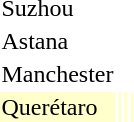<table>
<tr>
<td rowspan=2>Suzhou</td>
<td rowspan=2></td>
<td rowspan=2></td>
<td></td>
</tr>
<tr>
<td></td>
</tr>
<tr>
<td rowspan=2>Astana</td>
<td rowspan=2></td>
<td rowspan=2></td>
<td></td>
</tr>
<tr>
<td></td>
</tr>
<tr>
<td rowspan=2>Manchester</td>
<td rowspan=2></td>
<td rowspan=2></td>
<td></td>
</tr>
<tr>
<td></td>
</tr>
<tr bgcolor=ffffcc>
<td>Querétaro</td>
<td></td>
<td></td>
<td></td>
</tr>
</table>
